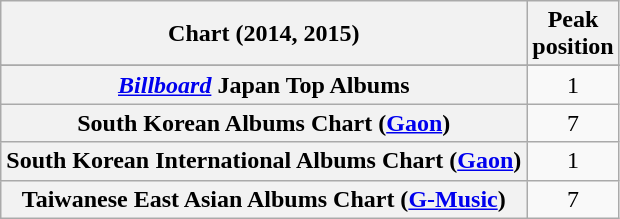<table class="wikitable sortable plainrowheaders" style="text-align:center;">
<tr>
<th scope="col">Chart (2014, 2015)</th>
<th scope="col">Peak<br>position</th>
</tr>
<tr>
</tr>
<tr>
</tr>
<tr>
<th scope="row"><em><a href='#'>Billboard</a></em> Japan Top Albums</th>
<td>1</td>
</tr>
<tr>
<th scope="row">South Korean Albums Chart (<a href='#'>Gaon</a>)</th>
<td>7</td>
</tr>
<tr>
<th scope="row">South Korean International Albums Chart (<a href='#'>Gaon</a>)</th>
<td>1</td>
</tr>
<tr>
<th scope="row">Taiwanese East Asian Albums Chart (<a href='#'>G-Music</a>)</th>
<td>7</td>
</tr>
</table>
